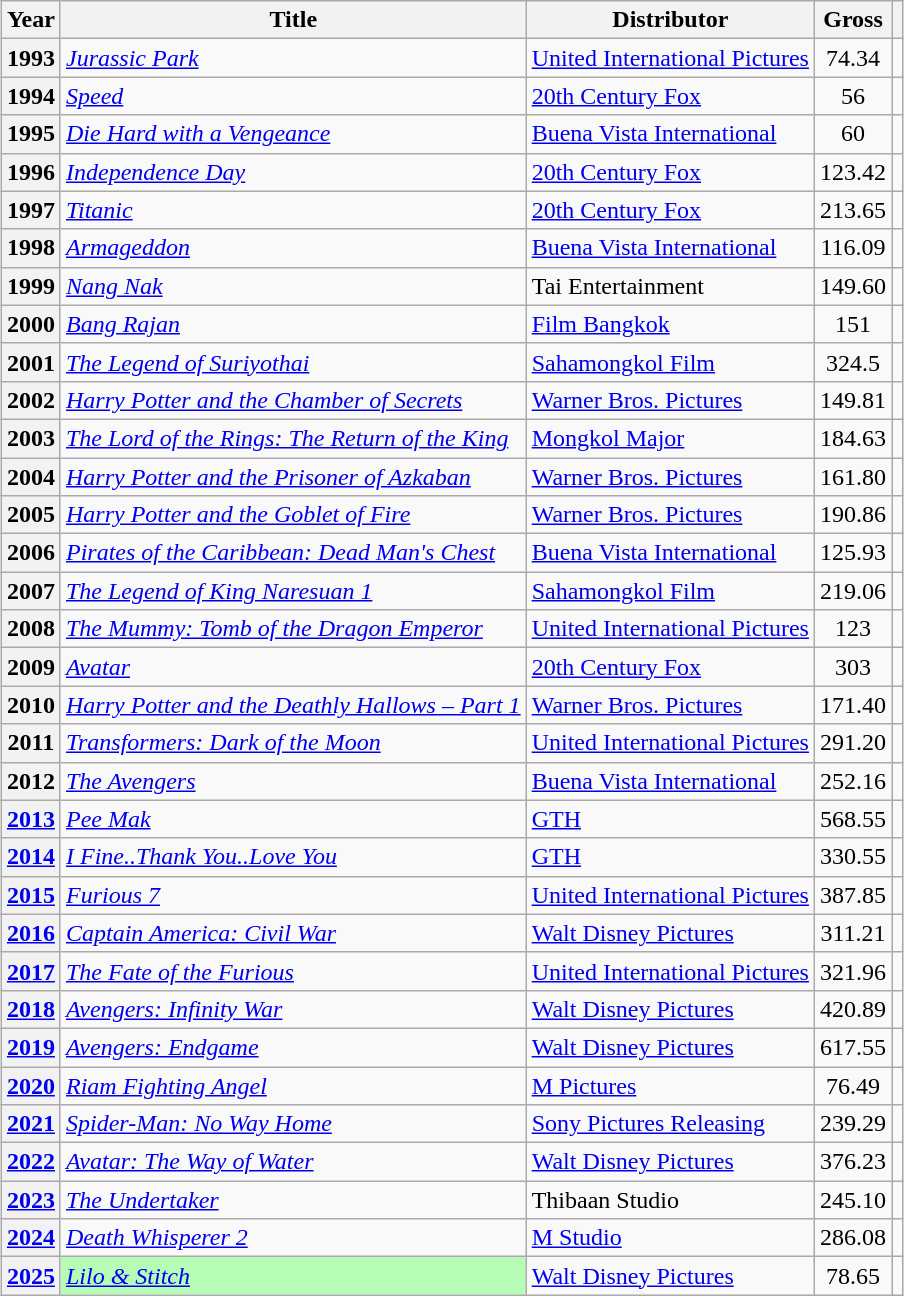<table class="wikitable plainrowheaders" style="margin:auto; margin:auto;">
<tr>
<th scope="col">Year</th>
<th scope="col">Title</th>
<th scope="col">Distributor</th>
<th scope="col">Gross<br></th>
<th scope="col" class="unsortable"></th>
</tr>
<tr>
<th style="text-align:center;" scope="row"><strong>1993</strong></th>
<td><em><a href='#'>Jurassic Park</a></em></td>
<td style="text-align:left;"><a href='#'>United International Pictures</a></td>
<td style="text-align:center;">74.34</td>
<td style="text-align:center;"></td>
</tr>
<tr>
<th style="text-align:center;" scope="row"><strong>1994</strong></th>
<td><em><a href='#'>Speed</a></em></td>
<td style="text-align:left;"><a href='#'>20th Century Fox</a></td>
<td style="text-align:center;">56</td>
<td style="text-align:center;"></td>
</tr>
<tr>
<th style="text-align:center;" scope="row"><strong>1995</strong></th>
<td><em><a href='#'>Die Hard with a Vengeance</a></em></td>
<td style="text-align:left;"><a href='#'>Buena Vista International</a></td>
<td style="text-align:center;">60</td>
<td style="text-align:center;"></td>
</tr>
<tr>
<th style="text-align:center;" scope="row"><strong>1996</strong></th>
<td><em><a href='#'>Independence Day</a></em></td>
<td style="text-align:left;"><a href='#'>20th Century Fox</a></td>
<td style="text-align:center;">123.42</td>
<td style="text-align:center;"></td>
</tr>
<tr>
<th style="text-align:center;" scope="row"><strong>1997</strong></th>
<td><em><a href='#'>Titanic</a></em></td>
<td style="text-align:left;"><a href='#'>20th Century Fox</a></td>
<td style="text-align:center;">213.65</td>
<td style="text-align:center;"></td>
</tr>
<tr>
<th style="text-align:center;" scope="row"><strong>1998</strong></th>
<td><em><a href='#'>Armageddon</a></em></td>
<td style="text-align:left;"><a href='#'>Buena Vista International</a></td>
<td style="text-align:center;">116.09</td>
<td style="text-align:center;"></td>
</tr>
<tr>
<th style="text-align:center;" scope="row"><strong>1999</strong></th>
<td><em><a href='#'>Nang Nak</a></em></td>
<td style="text-align:left;">Tai Entertainment</td>
<td style="text-align:center;">149.60</td>
<td style="text-align:center;"></td>
</tr>
<tr>
<th style="text-align:center;" scope="row"><strong>2000</strong></th>
<td><em><a href='#'>Bang Rajan</a></em></td>
<td style="text-align:left;"><a href='#'>Film Bangkok</a></td>
<td style="text-align:center;">151</td>
<td style="text-align:center;"></td>
</tr>
<tr>
<th style="text-align:center;" scope="row"><strong>2001</strong></th>
<td><em><a href='#'>The Legend of Suriyothai</a></em></td>
<td style="text-align:left;"><a href='#'>Sahamongkol Film</a></td>
<td style="text-align:center;">324.5</td>
<td style="text-align:center"></td>
</tr>
<tr>
<th style="text-align:center;" scope="row"><strong>2002</strong></th>
<td><em><a href='#'>Harry Potter and the Chamber of Secrets</a></em></td>
<td style="text-align:left;"><a href='#'>Warner Bros. Pictures</a></td>
<td style="text-align:center;">149.81</td>
<td style="text-align:center"></td>
</tr>
<tr>
<th style="text-align:center;" scope="row"><strong>2003</strong></th>
<td><em><a href='#'>The Lord of the Rings: The Return of the King</a></em></td>
<td style="text-align:left;"><a href='#'>Mongkol Major</a></td>
<td style="text-align:center;">184.63</td>
<td style="text-align:center"></td>
</tr>
<tr>
<th style="text-align:center;" scope="row"><strong>2004</strong></th>
<td><em><a href='#'>Harry Potter and the Prisoner of Azkaban</a></em></td>
<td style="text-align:left;"><a href='#'>Warner Bros. Pictures</a></td>
<td style="text-align:center;">161.80</td>
<td style="text-align:center"></td>
</tr>
<tr>
<th style="text-align:center;" scope="row"><strong>2005</strong></th>
<td><em><a href='#'>Harry Potter and the Goblet of Fire</a></em></td>
<td style="text-align:left;"><a href='#'>Warner Bros. Pictures</a></td>
<td style="text-align:center;">190.86</td>
<td style="text-align:center"></td>
</tr>
<tr>
<th style="text-align:center;" scope="row"><strong>2006</strong></th>
<td><em><a href='#'>Pirates of the Caribbean: Dead Man's Chest</a></em></td>
<td style="text-align:left;"><a href='#'>Buena Vista International</a></td>
<td style="text-align:center;">125.93</td>
<td style="text-align:center"></td>
</tr>
<tr>
<th style="text-align:center;" scope="row"><strong>2007</strong></th>
<td><em><a href='#'>The Legend of King Naresuan 1</a></em></td>
<td style="text-align:left;"><a href='#'>Sahamongkol Film</a></td>
<td style="text-align:center;">219.06</td>
<td style="text-align:center"></td>
</tr>
<tr>
<th style="text-align:center;" scope="row"><strong>2008</strong></th>
<td><em><a href='#'>The Mummy: Tomb of the Dragon Emperor</a></em></td>
<td style="text-align:left;"><a href='#'>United International Pictures</a></td>
<td style="text-align:center;">123</td>
<td style="text-align:center"></td>
</tr>
<tr>
<th style="text-align:center;" scope="row"><strong>2009</strong></th>
<td><em><a href='#'>Avatar</a></em></td>
<td style="text-align:left;"><a href='#'>20th Century Fox</a></td>
<td style="text-align:center;">303</td>
<td style="text-align:center"></td>
</tr>
<tr>
<th style="text-align:center;" scope="row"><strong>2010</strong></th>
<td><em><a href='#'>Harry Potter and the Deathly Hallows – Part 1</a></em></td>
<td style="text-align:left;"><a href='#'>Warner Bros. Pictures</a></td>
<td style="text-align:center;">171.40</td>
<td style="text-align:center"></td>
</tr>
<tr>
<th style="text-align:center;" scope="row"><strong>2011</strong></th>
<td><em><a href='#'>Transformers: Dark of the Moon</a></em></td>
<td style="text-align:left;"><a href='#'>United International Pictures</a></td>
<td style="text-align:center;">291.20</td>
<td style="text-align:center"></td>
</tr>
<tr>
<th style="text-align:center;" scope="row"><strong>2012</strong></th>
<td><em><a href='#'>The Avengers</a></em></td>
<td style="text-align:left;"><a href='#'>Buena Vista International</a></td>
<td style="text-align:center;">252.16</td>
<td style="text-align:center"></td>
</tr>
<tr>
<th style="text-align:center;" scope="row"><strong><a href='#'>2013</a></strong></th>
<td><em><a href='#'>Pee Mak</a></em></td>
<td style="text-align:left;"><a href='#'>GTH</a></td>
<td style="text-align:center;">568.55</td>
<td style="text-align:center;"></td>
</tr>
<tr>
<th style="text-align:center;" scope="row"><strong><a href='#'>2014</a></strong></th>
<td><em><a href='#'>I Fine..Thank You..Love You</a></em></td>
<td style="text-align:left;"><a href='#'>GTH</a></td>
<td style="text-align:center;">330.55</td>
<td style="text-align:center"></td>
</tr>
<tr>
<th style="text-align:center;" scope="row"><strong><a href='#'>2015</a></strong></th>
<td><em><a href='#'>Furious 7</a></em></td>
<td style="text-align:left;"><a href='#'>United International Pictures</a></td>
<td style="text-align:center;">387.85</td>
<td style="text-align:center;"></td>
</tr>
<tr>
<th style="text-align:center;" scope="row"><strong><a href='#'>2016</a></strong></th>
<td><em><a href='#'>Captain America: Civil War</a></em></td>
<td style="text-align:left;"><a href='#'>Walt Disney Pictures</a></td>
<td style="text-align:center;">311.21</td>
<td style="text-align:center"></td>
</tr>
<tr>
<th style="text-align:center;" scope="row"><strong><a href='#'>2017</a></strong></th>
<td><em><a href='#'>The Fate of the Furious</a></em></td>
<td style="text-align:left;"><a href='#'>United International Pictures</a></td>
<td style="text-align:center;">321.96</td>
<td style="text-align:center"></td>
</tr>
<tr>
<th style="text-align:center;" scope="row"><strong><a href='#'>2018</a></strong></th>
<td><em><a href='#'>Avengers: Infinity War</a></em></td>
<td style="text-align:left;"><a href='#'>Walt Disney Pictures</a></td>
<td style="text-align:center;">420.89</td>
<td style="text-align:center;"></td>
</tr>
<tr>
<th style="text-align:center;" scope="row"><strong><a href='#'>2019</a></strong></th>
<td><em><a href='#'>Avengers: Endgame</a></em></td>
<td style="text-align:left;"><a href='#'>Walt Disney Pictures</a></td>
<td style="text-align:center;">617.55</td>
<td style="text-align:center;"></td>
</tr>
<tr>
<th style="text-align:center;" scope="row"><strong><a href='#'>2020</a></strong></th>
<td><em><a href='#'>Riam Fighting Angel</a></em></td>
<td style="text-align:left;"><a href='#'>M Pictures</a></td>
<td style="text-align:center;">76.49</td>
<td style="text-align:center;"></td>
</tr>
<tr>
<th style="text-align:center;" scope="row"><strong><a href='#'>2021</a></strong></th>
<td><em><a href='#'>Spider-Man: No Way Home</a></em></td>
<td style="text-align:left;"><a href='#'>Sony Pictures Releasing</a></td>
<td style="text-align:center;">239.29</td>
<td style="text-align:center"></td>
</tr>
<tr>
<th style="text-align:center;" scope="row"><strong><a href='#'>2022</a></strong></th>
<td><em><a href='#'>Avatar: The Way of Water</a></em></td>
<td style="text-align:left;"><a href='#'>Walt Disney Pictures</a></td>
<td style="text-align:center;">376.23</td>
<td style="text-align:center"></td>
</tr>
<tr>
<th style="text-align:center;" scope="row"><strong><a href='#'>2023</a></strong></th>
<td><em><a href='#'>The Undertaker</a></em></td>
<td style="text-align:left;">Thibaan Studio</td>
<td style="text-align:center;">245.10</td>
<td style="text-align:center;"></td>
</tr>
<tr>
<th style="text-align:center;" scope="row"><strong><a href='#'>2024</a></strong></th>
<td><em><a href='#'>Death Whisperer 2</a></em></td>
<td style="text-align:left;"><a href='#'>M Studio</a></td>
<td style="text-align:center;">286.08</td>
<td style="text-align:center;"></td>
</tr>
<tr>
<th style="text-align:center;" scope="row"><strong><a href='#'>2025</a></strong></th>
<td style="background:#b6fcb6;"><em><a href='#'>Lilo & Stitch</a></em> </td>
<td style="text-align:left;"><a href='#'>Walt Disney Pictures</a></td>
<td style="text-align:center;">78.65</td>
<td style="text-align:center;"></td>
</tr>
</table>
